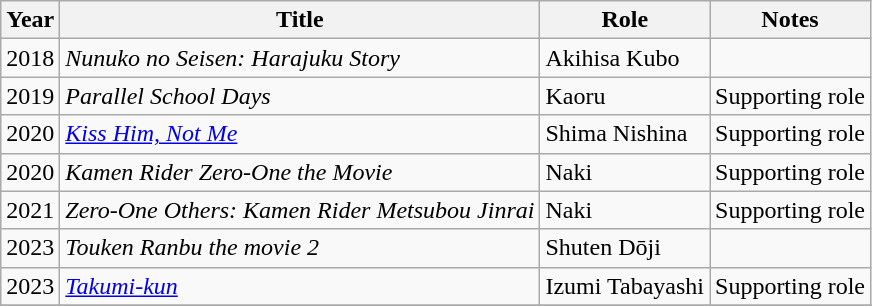<table class="wikitable sortable">
<tr>
<th>Year</th>
<th>Title</th>
<th>Role</th>
<th class="unsortable">Notes</th>
</tr>
<tr>
<td>2018</td>
<td><em>Nunuko no Seisen: Harajuku Story</em></td>
<td>Akihisa Kubo</td>
<td></td>
</tr>
<tr>
<td>2019</td>
<td><em>Parallel School Days</em></td>
<td>Kaoru</td>
<td>Supporting role</td>
</tr>
<tr>
<td>2020</td>
<td><em><a href='#'>Kiss Him, Not Me</a></em></td>
<td>Shima Nishina</td>
<td>Supporting role</td>
</tr>
<tr>
<td>2020</td>
<td><em>Kamen Rider Zero-One the Movie</em></td>
<td>Naki</td>
<td>Supporting role</td>
</tr>
<tr>
<td>2021</td>
<td><em>Zero-One Others: Kamen Rider Metsubou Jinrai</em></td>
<td>Naki</td>
<td>Supporting role</td>
</tr>
<tr>
<td>2023</td>
<td><em>Touken Ranbu the movie 2</em></td>
<td>Shuten Dōji</td>
<td></td>
</tr>
<tr>
<td>2023</td>
<td><em><a href='#'>Takumi-kun</a></em></td>
<td>Izumi Tabayashi</td>
<td>Supporting role </td>
</tr>
<tr>
</tr>
</table>
